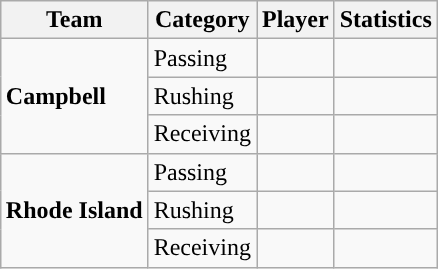<table class="wikitable" style="float: right;">
<tr>
<th>Team</th>
<th>Category</th>
<th>Player</th>
<th>Statistics</th>
</tr>
<tr>
<td rowspan=3><strong>Campbell</strong></td>
<td>Passing</td>
<td></td>
<td></td>
</tr>
<tr>
<td>Rushing</td>
<td></td>
<td></td>
</tr>
<tr>
<td>Receiving</td>
<td></td>
<td></td>
</tr>
<tr>
<td rowspan=3><strong>Rhode Island</strong></td>
<td>Passing</td>
<td></td>
<td></td>
</tr>
<tr>
<td>Rushing</td>
<td></td>
<td></td>
</tr>
<tr>
<td>Receiving</td>
<td></td>
<td></td>
</tr>
</table>
